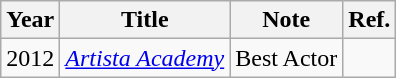<table class="wikitable">
<tr>
<th>Year</th>
<th>Title</th>
<th>Note</th>
<th>Ref.</th>
</tr>
<tr>
<td>2012</td>
<td><em><a href='#'>Artista Academy</a></em></td>
<td>Best Actor</td>
<td></td>
</tr>
</table>
